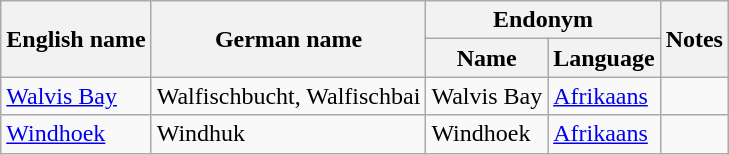<table class="wikitable sortable mw-collapsible">
<tr>
<th rowspan="2">English name</th>
<th rowspan="2">German name</th>
<th colspan="2">Endonym</th>
<th rowspan="2">Notes</th>
</tr>
<tr>
<th>Name</th>
<th>Language</th>
</tr>
<tr>
<td><a href='#'>Walvis Bay</a></td>
<td>Walfischbucht, Walfischbai</td>
<td>Walvis Bay</td>
<td><a href='#'>Afrikaans</a></td>
<td></td>
</tr>
<tr>
<td><a href='#'>Windhoek</a></td>
<td>Windhuk</td>
<td>Windhoek</td>
<td><a href='#'>Afrikaans</a></td>
<td></td>
</tr>
</table>
